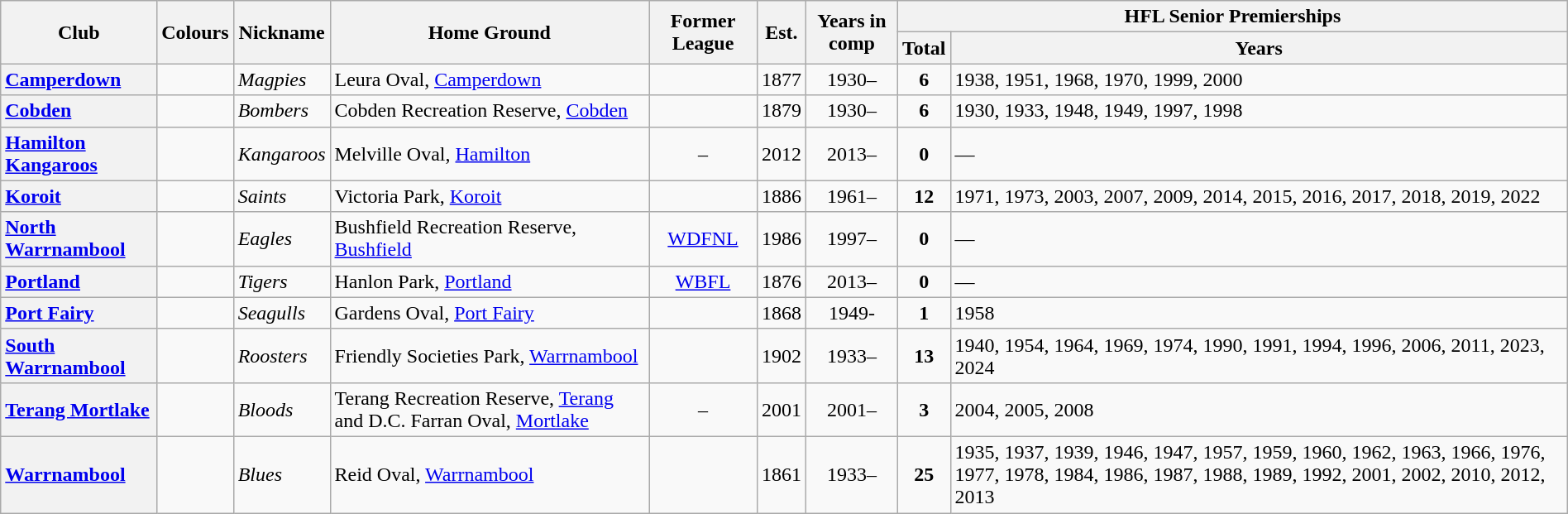<table class="wikitable sortable" style="width:100%">
<tr>
<th rowspan="2">Club</th>
<th rowspan="2">Colours</th>
<th rowspan="2">Nickname</th>
<th rowspan="2">Home Ground</th>
<th rowspan="2">Former League</th>
<th rowspan="2">Est.</th>
<th rowspan="2">Years in comp</th>
<th colspan="2">HFL Senior Premierships</th>
</tr>
<tr>
<th>Total</th>
<th>Years</th>
</tr>
<tr>
<th style="text-align:left"><a href='#'>Camperdown</a></th>
<td></td>
<td><em>Magpies</em></td>
<td>Leura Oval, <a href='#'>Camperdown</a></td>
<td align="center"></td>
<td align="center">1877</td>
<td align="center">1930–</td>
<td align="center"><strong>6</strong></td>
<td>1938, 1951, 1968, 1970, 1999, 2000</td>
</tr>
<tr>
<th style="text-align:left"><a href='#'>Cobden</a></th>
<td></td>
<td><em>Bombers</em></td>
<td>Cobden Recreation Reserve, <a href='#'>Cobden</a></td>
<td align="center"></td>
<td align="center">1879</td>
<td align="center">1930–</td>
<td align="center"><strong>6</strong></td>
<td>1930, 1933, 1948, 1949, 1997, 1998</td>
</tr>
<tr>
<th style="text-align:left"><a href='#'>Hamilton Kangaroos</a></th>
<td></td>
<td><em>Kangaroos</em></td>
<td>Melville Oval, <a href='#'>Hamilton</a></td>
<td align="center">–</td>
<td align="center">2012</td>
<td align="center">2013–</td>
<td align="center"><strong>0</strong></td>
<td>—</td>
</tr>
<tr>
<th style="text-align:left"><a href='#'>Koroit</a></th>
<td></td>
<td><em>Saints</em></td>
<td>Victoria Park, <a href='#'>Koroit</a></td>
<td align="center"></td>
<td align="center">1886</td>
<td align="center">1961–</td>
<td align="center"><strong>12</strong></td>
<td>1971, 1973, 2003, 2007, 2009, 2014, 2015, 2016, 2017, 2018, 2019, 2022</td>
</tr>
<tr>
<th style="text-align:left"><a href='#'>North Warrnambool</a></th>
<td></td>
<td><em>Eagles</em></td>
<td>Bushfield Recreation Reserve, <a href='#'>Bushfield</a></td>
<td align="center"><a href='#'>WDFNL</a></td>
<td align="center">1986</td>
<td align="center">1997–</td>
<td align="center"><strong>0</strong></td>
<td>—</td>
</tr>
<tr>
<th style="text-align:left"><a href='#'>Portland</a></th>
<td></td>
<td><em>Tigers</em></td>
<td>Hanlon Park, <a href='#'>Portland</a></td>
<td align="center"><a href='#'>WBFL</a></td>
<td align="center">1876</td>
<td align="center">2013–</td>
<td align="center"><strong>0</strong></td>
<td>—</td>
</tr>
<tr>
<th style="text-align:left"><a href='#'>Port Fairy</a></th>
<td></td>
<td><em>Seagulls</em></td>
<td>Gardens Oval, <a href='#'>Port Fairy</a></td>
<td align="center"></td>
<td align="center">1868</td>
<td align="center">1949-</td>
<td align="center"><strong>1</strong></td>
<td>1958</td>
</tr>
<tr>
<th style="text-align:left"><a href='#'>South Warrnambool</a></th>
<td></td>
<td><em>Roosters</em></td>
<td>Friendly Societies Park, <a href='#'>Warrnambool</a></td>
<td align="center"></td>
<td align="center">1902</td>
<td align="center">1933–</td>
<td align="center"><strong>13</strong></td>
<td>1940, 1954, 1964, 1969, 1974, 1990, 1991, 1994, 1996, 2006, 2011, 2023, 2024</td>
</tr>
<tr>
<th style="text-align:left"><a href='#'>Terang Mortlake</a></th>
<td></td>
<td><em>Bloods</em></td>
<td>Terang Recreation Reserve, <a href='#'>Terang</a> and D.C. Farran Oval, <a href='#'>Mortlake</a></td>
<td align="center">–</td>
<td align="center">2001</td>
<td align="center">2001–</td>
<td align="center"><strong>3</strong></td>
<td>2004, 2005, 2008</td>
</tr>
<tr>
<th style="text-align:left"><a href='#'>Warrnambool</a></th>
<td></td>
<td><em>Blues</em></td>
<td>Reid Oval, <a href='#'>Warrnambool</a></td>
<td align="center"></td>
<td align="center">1861</td>
<td align="center">1933–</td>
<td align="center"><strong>25</strong></td>
<td>1935, 1937, 1939, 1946, 1947, 1957, 1959, 1960, 1962, 1963, 1966, 1976, 1977, 1978, 1984, 1986, 1987, 1988, 1989, 1992, 2001, 2002, 2010, 2012, 2013</td>
</tr>
</table>
